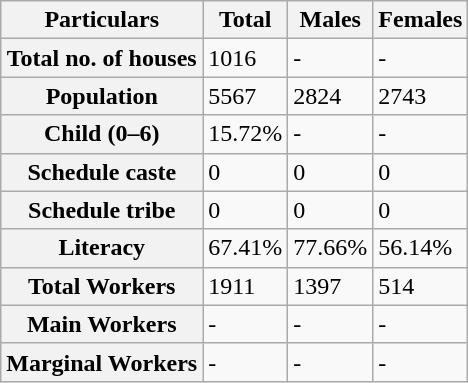<table class="wikitable">
<tr>
<th>Particulars</th>
<th>Total</th>
<th>Males</th>
<th>Females</th>
</tr>
<tr>
<th>Total no. of houses</th>
<td>1016</td>
<td>-</td>
<td>-</td>
</tr>
<tr>
<th>Population</th>
<td>5567</td>
<td>2824</td>
<td>2743</td>
</tr>
<tr>
<th>Child (0–6)</th>
<td>15.72%</td>
<td>-</td>
<td>-</td>
</tr>
<tr>
<th>Schedule caste</th>
<td>0</td>
<td>0</td>
<td>0</td>
</tr>
<tr>
<th>Schedule tribe</th>
<td>0</td>
<td>0</td>
<td>0</td>
</tr>
<tr>
<th>Literacy</th>
<td>67.41%</td>
<td>77.66%</td>
<td>56.14%</td>
</tr>
<tr>
<th>Total Workers</th>
<td>1911</td>
<td>1397</td>
<td>514</td>
</tr>
<tr>
<th>Main Workers</th>
<td>-</td>
<td>-</td>
<td>-</td>
</tr>
<tr>
<th>Marginal Workers</th>
<td>-</td>
<td>-</td>
<td>-</td>
</tr>
</table>
